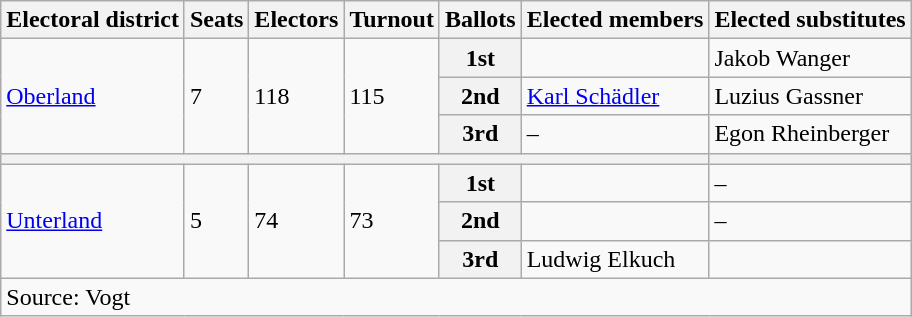<table class="wikitable">
<tr>
<th>Electoral district</th>
<th>Seats</th>
<th>Electors</th>
<th>Turnout</th>
<th>Ballots</th>
<th>Elected members</th>
<th>Elected substitutes</th>
</tr>
<tr>
<td rowspan="3"><a href='#'>Oberland</a></td>
<td rowspan="3">7</td>
<td rowspan="3">118</td>
<td rowspan="3">115</td>
<th>1st</th>
<td style="text-align: right;"></td>
<td>Jakob Wanger</td>
</tr>
<tr>
<th>2nd</th>
<td><a href='#'>Karl Schädler</a></td>
<td>Luzius Gassner</td>
</tr>
<tr>
<th>3rd</th>
<td>–</td>
<td>Egon Rheinberger</td>
</tr>
<tr>
<th colspan="6"></th>
<th></th>
</tr>
<tr>
<td rowspan="3"><a href='#'>Unterland</a></td>
<td rowspan="3">5</td>
<td rowspan="3">74</td>
<td rowspan="3">73</td>
<th>1st</th>
<td></td>
<td>–</td>
</tr>
<tr>
<th>2nd</th>
<td></td>
<td>–</td>
</tr>
<tr>
<th>3rd</th>
<td>Ludwig Elkuch</td>
<td></td>
</tr>
<tr>
<td colspan="7">Source: Vogt</td>
</tr>
</table>
